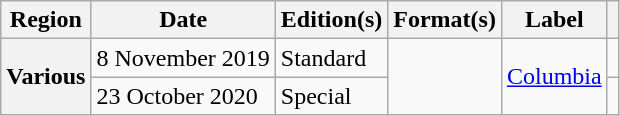<table class="wikitable plainrowheaders">
<tr>
<th scope="col">Region</th>
<th scope="col">Date</th>
<th scope="col">Edition(s)</th>
<th scope="col">Format(s)</th>
<th scope="col">Label</th>
<th scope="col"></th>
</tr>
<tr>
<th rowspan="2" scope="row">Various</th>
<td>8 November 2019</td>
<td>Standard</td>
<td rowspan="2"></td>
<td rowspan="2"><a href='#'>Columbia</a></td>
<td></td>
</tr>
<tr>
<td>23 October 2020</td>
<td>Special</td>
<td></td>
</tr>
</table>
